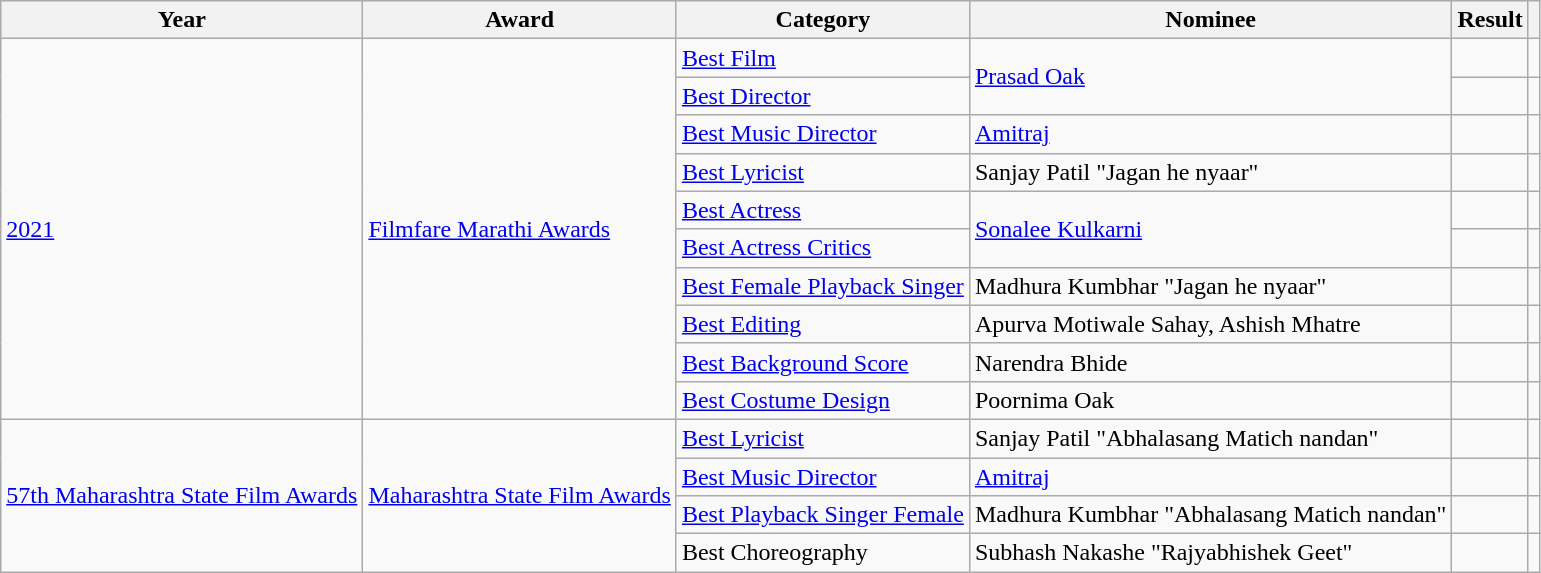<table class="wikitable sortable plainrowheaders">
<tr>
<th>Year</th>
<th>Award</th>
<th>Category</th>
<th>Nominee</th>
<th>Result</th>
<th></th>
</tr>
<tr>
<td Rowspan="10"><a href='#'>2021</a></td>
<td Rowspan="10"><a href='#'>Filmfare Marathi Awards</a></td>
<td><a href='#'>Best Film</a></td>
<td Rowspan="2"><a href='#'>Prasad Oak</a></td>
<td></td>
<td></td>
</tr>
<tr>
<td><a href='#'>Best Director</a></td>
<td></td>
<td></td>
</tr>
<tr>
<td><a href='#'>Best Music Director</a></td>
<td><a href='#'>Amitraj</a></td>
<td></td>
<td></td>
</tr>
<tr>
<td><a href='#'>Best Lyricist</a></td>
<td>Sanjay Patil "Jagan he nyaar"</td>
<td></td>
<td></td>
</tr>
<tr>
<td><a href='#'>Best Actress</a></td>
<td Rowspan="2"><a href='#'>Sonalee Kulkarni</a></td>
<td></td>
<td></td>
</tr>
<tr>
<td><a href='#'>Best Actress Critics</a></td>
<td></td>
<td></td>
</tr>
<tr>
<td><a href='#'>Best Female Playback Singer</a></td>
<td>Madhura Kumbhar "Jagan he nyaar"</td>
<td></td>
<td></td>
</tr>
<tr>
<td><a href='#'>Best Editing</a></td>
<td>Apurva Motiwale Sahay, Ashish Mhatre</td>
<td></td>
<td></td>
</tr>
<tr>
<td><a href='#'>Best Background Score</a></td>
<td>Narendra Bhide</td>
<td></td>
<td></td>
</tr>
<tr>
<td><a href='#'>Best Costume Design</a></td>
<td>Poornima Oak</td>
<td></td>
<td></td>
</tr>
<tr>
<td Rowspan="4"><a href='#'>57th Maharashtra State Film Awards</a></td>
<td Rowspan="4"><a href='#'>Maharashtra State Film Awards</a></td>
<td><a href='#'>Best Lyricist</a></td>
<td>Sanjay Patil "Abhalasang Matich nandan"</td>
<td></td>
<td></td>
</tr>
<tr>
<td><a href='#'>Best Music Director</a></td>
<td><a href='#'>Amitraj</a></td>
<td></td>
<td></td>
</tr>
<tr>
<td><a href='#'>Best Playback Singer Female</a></td>
<td>Madhura Kumbhar "Abhalasang Matich nandan"</td>
<td></td>
<td></td>
</tr>
<tr>
<td>Best Choreography</td>
<td>Subhash Nakashe "Rajyabhishek Geet"</td>
<td></td>
<td></td>
</tr>
</table>
